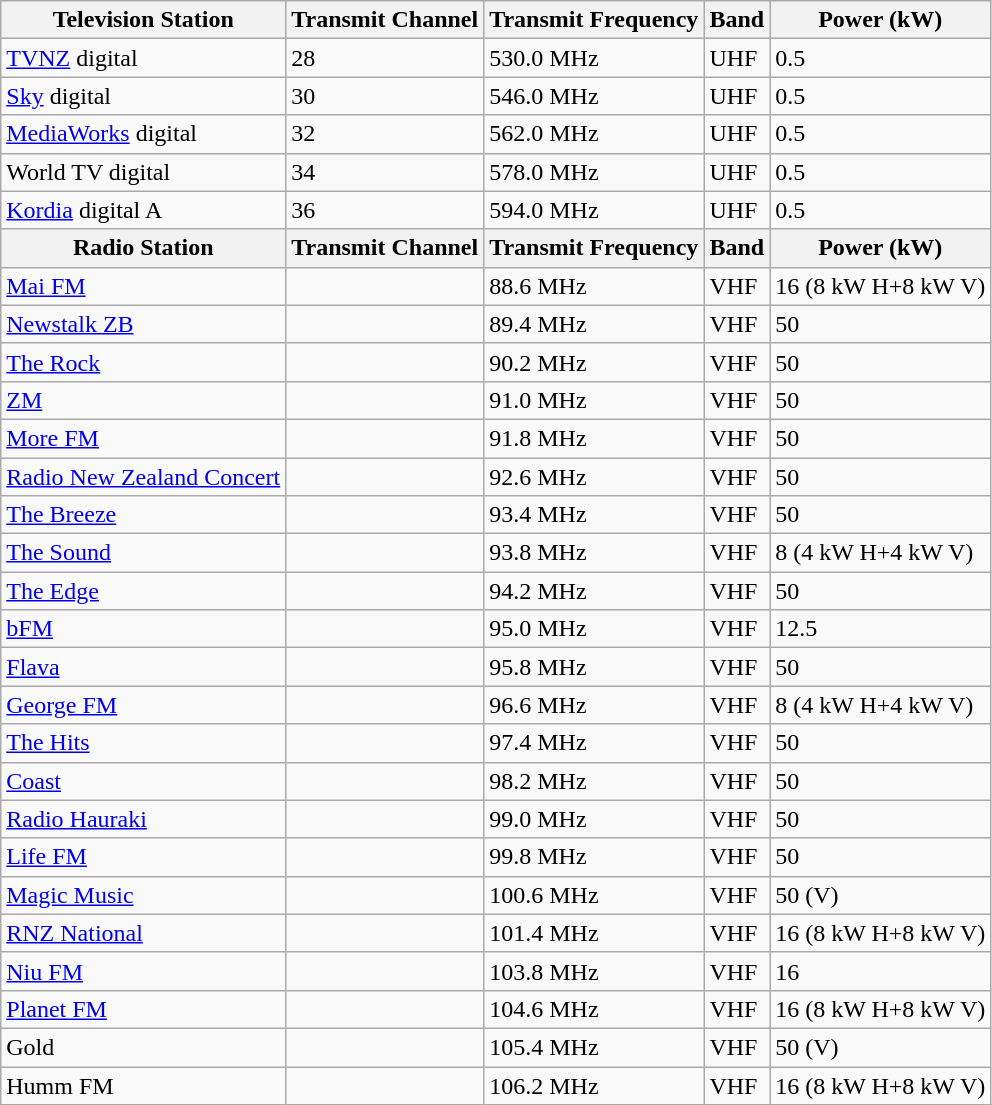<table class="wikitable">
<tr>
<th>Television Station</th>
<th>Transmit Channel</th>
<th>Transmit Frequency</th>
<th>Band</th>
<th>Power (kW)</th>
</tr>
<tr>
<td><a href='#'>TVNZ</a> digital</td>
<td>28</td>
<td>530.0 MHz</td>
<td>UHF</td>
<td>0.5</td>
</tr>
<tr>
<td><a href='#'>Sky</a> digital</td>
<td>30</td>
<td>546.0 MHz</td>
<td>UHF</td>
<td>0.5</td>
</tr>
<tr>
<td><a href='#'>MediaWorks</a> digital</td>
<td>32</td>
<td>562.0 MHz</td>
<td>UHF</td>
<td>0.5</td>
</tr>
<tr>
<td>World TV digital</td>
<td>34</td>
<td>578.0 MHz</td>
<td>UHF</td>
<td>0.5</td>
</tr>
<tr>
<td><a href='#'>Kordia</a> digital A</td>
<td>36</td>
<td>594.0 MHz</td>
<td>UHF</td>
<td>0.5</td>
</tr>
<tr>
<th>Radio Station</th>
<th>Transmit Channel</th>
<th>Transmit Frequency</th>
<th>Band</th>
<th>Power (kW)</th>
</tr>
<tr>
<td><a href='#'>Mai FM</a></td>
<td></td>
<td>88.6 MHz</td>
<td>VHF</td>
<td>16 (8 kW H+8 kW V)</td>
</tr>
<tr>
<td><a href='#'>Newstalk ZB</a></td>
<td></td>
<td>89.4 MHz</td>
<td>VHF</td>
<td>50</td>
</tr>
<tr>
<td><a href='#'>The Rock</a></td>
<td></td>
<td>90.2 MHz</td>
<td>VHF</td>
<td>50</td>
</tr>
<tr>
<td><a href='#'>ZM</a></td>
<td></td>
<td>91.0 MHz</td>
<td>VHF</td>
<td>50</td>
</tr>
<tr>
<td><a href='#'>More FM</a></td>
<td></td>
<td>91.8 MHz</td>
<td>VHF</td>
<td>50</td>
</tr>
<tr>
<td><a href='#'>Radio New Zealand Concert</a></td>
<td></td>
<td>92.6 MHz</td>
<td>VHF</td>
<td>50</td>
</tr>
<tr>
<td><a href='#'>The Breeze</a></td>
<td></td>
<td>93.4 MHz</td>
<td>VHF</td>
<td>50</td>
</tr>
<tr>
<td><a href='#'>The Sound</a></td>
<td></td>
<td>93.8 MHz</td>
<td>VHF</td>
<td>8 (4 kW H+4 kW V)</td>
</tr>
<tr>
<td><a href='#'>The Edge</a></td>
<td></td>
<td>94.2 MHz</td>
<td>VHF</td>
<td>50</td>
</tr>
<tr>
<td><a href='#'>bFM</a></td>
<td></td>
<td>95.0 MHz</td>
<td>VHF</td>
<td>12.5</td>
</tr>
<tr>
<td><a href='#'>Flava</a></td>
<td></td>
<td>95.8 MHz</td>
<td>VHF</td>
<td>50</td>
</tr>
<tr>
<td><a href='#'>George FM</a></td>
<td></td>
<td>96.6 MHz</td>
<td>VHF</td>
<td>8 (4 kW H+4 kW V)</td>
</tr>
<tr>
<td><a href='#'>The Hits</a></td>
<td></td>
<td>97.4 MHz</td>
<td>VHF</td>
<td>50</td>
</tr>
<tr>
<td><a href='#'>Coast</a></td>
<td></td>
<td>98.2 MHz</td>
<td>VHF</td>
<td>50</td>
</tr>
<tr>
<td><a href='#'>Radio Hauraki</a></td>
<td></td>
<td>99.0 MHz</td>
<td>VHF</td>
<td>50</td>
</tr>
<tr>
<td><a href='#'>Life FM</a></td>
<td></td>
<td>99.8 MHz</td>
<td>VHF</td>
<td>50</td>
</tr>
<tr>
<td><a href='#'>Magic Music</a></td>
<td></td>
<td>100.6 MHz</td>
<td>VHF</td>
<td>50 (V)</td>
</tr>
<tr>
<td><a href='#'>RNZ National</a></td>
<td></td>
<td>101.4 MHz</td>
<td>VHF</td>
<td>16 (8 kW H+8 kW V)</td>
</tr>
<tr>
<td><a href='#'>Niu FM</a></td>
<td></td>
<td>103.8 MHz</td>
<td>VHF</td>
<td>16</td>
</tr>
<tr>
<td><a href='#'>Planet FM</a></td>
<td></td>
<td>104.6 MHz</td>
<td>VHF</td>
<td>16 (8 kW H+8 kW V)</td>
</tr>
<tr>
<td>Gold</td>
<td></td>
<td>105.4 MHz</td>
<td>VHF</td>
<td>50 (V)</td>
</tr>
<tr>
<td>Humm FM</td>
<td></td>
<td>106.2 MHz</td>
<td>VHF</td>
<td>16 (8 kW H+8 kW V)</td>
</tr>
</table>
